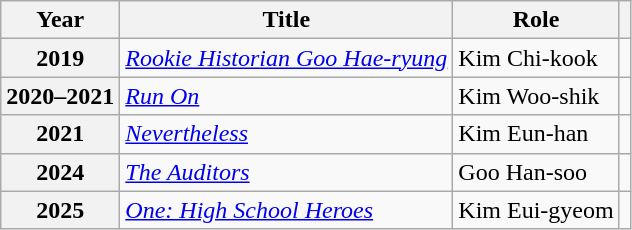<table class="wikitable plainrowheaders sortable">
<tr>
<th scope="col">Year</th>
<th scope="col">Title</th>
<th scope="col">Role</th>
<th scope="col" class="unsortable"></th>
</tr>
<tr>
<th scope="row">2019</th>
<td><em><a href='#'>Rookie Historian Goo Hae-ryung</a></em></td>
<td>Kim Chi-kook</td>
<td style="text-align:center"></td>
</tr>
<tr>
<th scope="row">2020–2021</th>
<td><em><a href='#'>Run On</a></em></td>
<td>Kim Woo-shik</td>
<td style="text-align:center"></td>
</tr>
<tr>
<th scope="row">2021</th>
<td><em><a href='#'>Nevertheless</a></em></td>
<td>Kim Eun-han</td>
<td style="text-align:center"></td>
</tr>
<tr>
<th scope="row">2024</th>
<td><em><a href='#'>The Auditors</a></em></td>
<td>Goo Han-soo</td>
<td style="text-align:center"></td>
</tr>
<tr>
<th scope="row">2025</th>
<td><em><a href='#'>One: High School Heroes</a></em></td>
<td>Kim Eui-gyeom</td>
<td style="text-align: center;"></td>
</tr>
</table>
